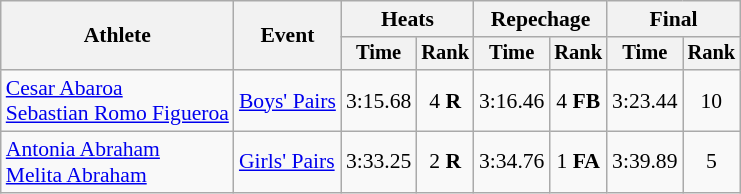<table class="wikitable" style="font-size:90%">
<tr>
<th rowspan="2">Athlete</th>
<th rowspan="2">Event</th>
<th colspan="2">Heats</th>
<th colspan="2">Repechage</th>
<th colspan="2">Final</th>
</tr>
<tr style="font-size:95%">
<th>Time</th>
<th>Rank</th>
<th>Time</th>
<th>Rank</th>
<th>Time</th>
<th>Rank</th>
</tr>
<tr align=center>
<td align=left><a href='#'>Cesar Abaroa</a><br><a href='#'>Sebastian Romo Figueroa</a></td>
<td align=left><a href='#'>Boys' Pairs</a></td>
<td>3:15.68</td>
<td>4 <strong>R</strong></td>
<td>3:16.46</td>
<td>4 <strong>FB</strong></td>
<td>3:23.44</td>
<td>10</td>
</tr>
<tr align=center>
<td align=left><a href='#'>Antonia Abraham</a><br><a href='#'>Melita Abraham</a></td>
<td align=left><a href='#'>Girls' Pairs</a></td>
<td>3:33.25</td>
<td>2 <strong>R</strong></td>
<td>3:34.76</td>
<td>1 <strong>FA</strong></td>
<td>3:39.89</td>
<td>5</td>
</tr>
</table>
